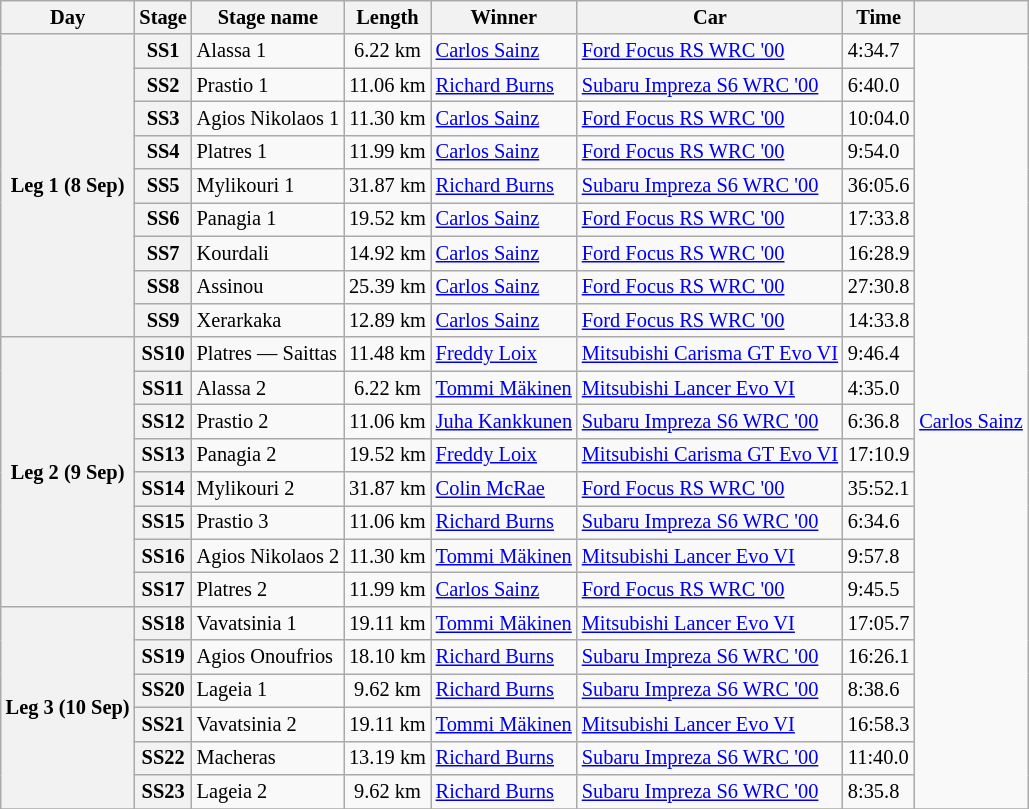<table class="wikitable" style="font-size: 85%;">
<tr>
<th>Day</th>
<th>Stage</th>
<th>Stage name</th>
<th>Length</th>
<th>Winner</th>
<th>Car</th>
<th>Time</th>
<th></th>
</tr>
<tr>
<th rowspan="9">Leg 1 (8 Sep)</th>
<th>SS1</th>
<td>Alassa 1</td>
<td align="center">6.22 km</td>
<td> <a href='#'>Carlos Sainz</a></td>
<td><a href='#'>Ford Focus RS WRC '00</a></td>
<td>4:34.7</td>
<td rowspan="23"> <a href='#'>Carlos Sainz</a></td>
</tr>
<tr>
<th>SS2</th>
<td>Prastio 1</td>
<td align="center">11.06 km</td>
<td> <a href='#'>Richard Burns</a></td>
<td><a href='#'>Subaru Impreza S6 WRC '00</a></td>
<td>6:40.0</td>
</tr>
<tr>
<th>SS3</th>
<td>Agios Nikolaos 1</td>
<td align="center">11.30 km</td>
<td> <a href='#'>Carlos Sainz</a></td>
<td><a href='#'>Ford Focus RS WRC '00</a></td>
<td>10:04.0</td>
</tr>
<tr>
<th>SS4</th>
<td>Platres 1</td>
<td align="center">11.99 km</td>
<td> <a href='#'>Carlos Sainz</a></td>
<td><a href='#'>Ford Focus RS WRC '00</a></td>
<td>9:54.0</td>
</tr>
<tr>
<th>SS5</th>
<td>Mylikouri 1</td>
<td align="center">31.87 km</td>
<td> <a href='#'>Richard Burns</a></td>
<td><a href='#'>Subaru Impreza S6 WRC '00</a></td>
<td>36:05.6</td>
</tr>
<tr>
<th>SS6</th>
<td>Panagia 1</td>
<td align="center">19.52 km</td>
<td> <a href='#'>Carlos Sainz</a></td>
<td><a href='#'>Ford Focus RS WRC '00</a></td>
<td>17:33.8</td>
</tr>
<tr>
<th>SS7</th>
<td>Kourdali</td>
<td align="center">14.92 km</td>
<td> <a href='#'>Carlos Sainz</a></td>
<td><a href='#'>Ford Focus RS WRC '00</a></td>
<td>16:28.9</td>
</tr>
<tr>
<th>SS8</th>
<td>Assinou</td>
<td align="center">25.39 km</td>
<td> <a href='#'>Carlos Sainz</a></td>
<td><a href='#'>Ford Focus RS WRC '00</a></td>
<td>27:30.8</td>
</tr>
<tr>
<th>SS9</th>
<td>Xerarkaka</td>
<td align="center">12.89 km</td>
<td> <a href='#'>Carlos Sainz</a></td>
<td><a href='#'>Ford Focus RS WRC '00</a></td>
<td>14:33.8</td>
</tr>
<tr>
<th rowspan="8">Leg 2 (9 Sep)</th>
<th>SS10</th>
<td>Platres — Saittas</td>
<td align="center">11.48 km</td>
<td> <a href='#'>Freddy Loix</a></td>
<td><a href='#'>Mitsubishi Carisma GT Evo VI</a></td>
<td>9:46.4</td>
</tr>
<tr>
<th>SS11</th>
<td>Alassa 2</td>
<td align="center">6.22 km</td>
<td> <a href='#'>Tommi Mäkinen</a></td>
<td><a href='#'>Mitsubishi Lancer Evo VI</a></td>
<td>4:35.0</td>
</tr>
<tr>
<th>SS12</th>
<td>Prastio 2</td>
<td align="center">11.06 km</td>
<td> <a href='#'>Juha Kankkunen</a></td>
<td><a href='#'>Subaru Impreza S6 WRC '00</a></td>
<td>6:36.8</td>
</tr>
<tr>
<th>SS13</th>
<td>Panagia 2</td>
<td align="center">19.52 km</td>
<td> <a href='#'>Freddy Loix</a></td>
<td><a href='#'>Mitsubishi Carisma GT Evo VI</a></td>
<td>17:10.9</td>
</tr>
<tr>
<th>SS14</th>
<td>Mylikouri 2</td>
<td align="center">31.87 km</td>
<td> <a href='#'>Colin McRae</a></td>
<td><a href='#'>Ford Focus RS WRC '00</a></td>
<td>35:52.1</td>
</tr>
<tr>
<th>SS15</th>
<td>Prastio 3</td>
<td align="center">11.06 km</td>
<td> <a href='#'>Richard Burns</a></td>
<td><a href='#'>Subaru Impreza S6 WRC '00</a></td>
<td>6:34.6</td>
</tr>
<tr>
<th>SS16</th>
<td>Agios Nikolaos 2</td>
<td align="center">11.30 km</td>
<td> <a href='#'>Tommi Mäkinen</a></td>
<td><a href='#'>Mitsubishi Lancer Evo VI</a></td>
<td>9:57.8</td>
</tr>
<tr>
<th>SS17</th>
<td>Platres 2</td>
<td align="center">11.99 km</td>
<td> <a href='#'>Carlos Sainz</a></td>
<td><a href='#'>Ford Focus RS WRC '00</a></td>
<td>9:45.5</td>
</tr>
<tr>
<th rowspan="6">Leg 3 (10 Sep)</th>
<th>SS18</th>
<td>Vavatsinia 1</td>
<td align="center">19.11 km</td>
<td> <a href='#'>Tommi Mäkinen</a></td>
<td><a href='#'>Mitsubishi Lancer Evo VI</a></td>
<td>17:05.7</td>
</tr>
<tr>
<th>SS19</th>
<td>Agios Onoufrios</td>
<td align="center">18.10 km</td>
<td> <a href='#'>Richard Burns</a></td>
<td><a href='#'>Subaru Impreza S6 WRC '00</a></td>
<td>16:26.1</td>
</tr>
<tr>
<th>SS20</th>
<td>Lageia 1</td>
<td align="center">9.62 km</td>
<td> <a href='#'>Richard Burns</a></td>
<td><a href='#'>Subaru Impreza S6 WRC '00</a></td>
<td>8:38.6</td>
</tr>
<tr>
<th>SS21</th>
<td>Vavatsinia 2</td>
<td align="center">19.11 km</td>
<td> <a href='#'>Tommi Mäkinen</a></td>
<td><a href='#'>Mitsubishi Lancer Evo VI</a></td>
<td>16:58.3</td>
</tr>
<tr>
<th>SS22</th>
<td>Macheras</td>
<td align="center">13.19 km</td>
<td> <a href='#'>Richard Burns</a></td>
<td><a href='#'>Subaru Impreza S6 WRC '00</a></td>
<td>11:40.0</td>
</tr>
<tr>
<th>SS23</th>
<td>Lageia 2</td>
<td align="center">9.62 km</td>
<td> <a href='#'>Richard Burns</a></td>
<td><a href='#'>Subaru Impreza S6 WRC '00</a></td>
<td>8:35.8</td>
</tr>
<tr>
</tr>
</table>
